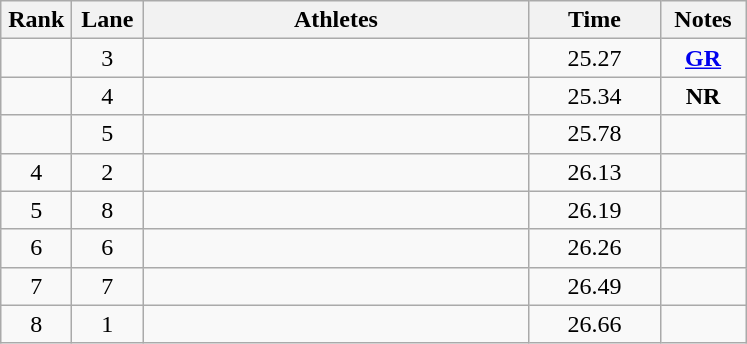<table class="wikitable sortable" style="text-align:center;">
<tr>
<th width=40>Rank</th>
<th width=40>Lane</th>
<th width=250>Athletes</th>
<th width=80>Time</th>
<th width=50>Notes</th>
</tr>
<tr>
<td></td>
<td>3</td>
<td align=left></td>
<td>25.27</td>
<td><strong><a href='#'>GR</a></strong></td>
</tr>
<tr>
<td></td>
<td>4</td>
<td align=left></td>
<td>25.34</td>
<td><strong>NR</strong></td>
</tr>
<tr>
<td></td>
<td>5</td>
<td align=left></td>
<td>25.78</td>
<td></td>
</tr>
<tr>
<td>4</td>
<td>2</td>
<td align=left></td>
<td>26.13</td>
<td></td>
</tr>
<tr>
<td>5</td>
<td>8</td>
<td align=left></td>
<td>26.19</td>
<td></td>
</tr>
<tr>
<td>6</td>
<td>6</td>
<td align=left></td>
<td>26.26</td>
<td></td>
</tr>
<tr>
<td>7</td>
<td>7</td>
<td align=left></td>
<td>26.49</td>
<td></td>
</tr>
<tr>
<td>8</td>
<td>1</td>
<td align=left></td>
<td>26.66</td>
<td></td>
</tr>
</table>
